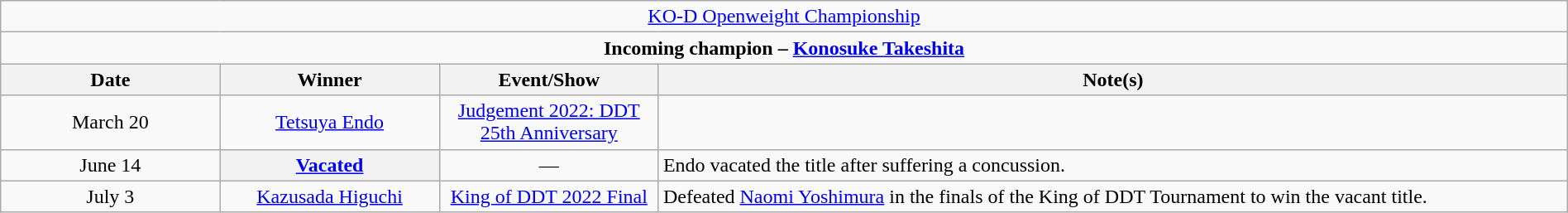<table class="wikitable" style="text-align:center; width:100%;">
<tr>
<td colspan="4" style="text-align: center;"><a href='#'>KO-D Openweight Championship</a></td>
</tr>
<tr>
<td colspan="4" style="text-align: center;"><strong>Incoming champion – <a href='#'>Konosuke Takeshita</a></strong></td>
</tr>
<tr>
<th width=14%>Date</th>
<th width=14%>Winner</th>
<th width=14%>Event/Show</th>
<th width=58%>Note(s)</th>
</tr>
<tr>
<td>March 20</td>
<td><a href='#'>Tetsuya Endo</a></td>
<td><a href='#'>Judgement 2022: DDT 25th Anniversary</a></td>
<td></td>
</tr>
<tr>
<td>June 14</td>
<th><a href='#'>Vacated</a></th>
<td>—</td>
<td align=left>Endo vacated the title after suffering a concussion.</td>
</tr>
<tr>
<td>July 3</td>
<td><a href='#'>Kazusada Higuchi</a></td>
<td><a href='#'>King of DDT 2022 Final</a></td>
<td align=left>Defeated <a href='#'>Naomi Yoshimura</a> in the finals of the King of DDT Tournament to win the vacant title.</td>
</tr>
</table>
